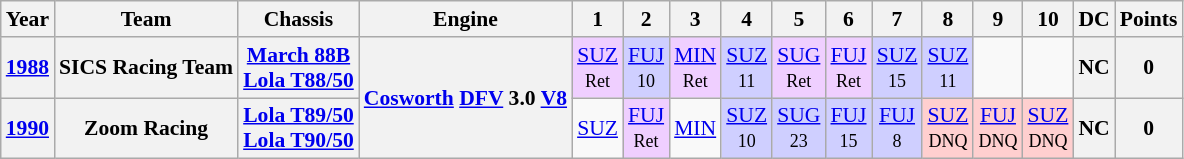<table class="wikitable" style="text-align:center; font-size:90%">
<tr>
<th>Year</th>
<th>Team</th>
<th>Chassis</th>
<th>Engine</th>
<th>1</th>
<th>2</th>
<th>3</th>
<th>4</th>
<th>5</th>
<th>6</th>
<th>7</th>
<th>8</th>
<th>9</th>
<th>10</th>
<th>DC</th>
<th>Points</th>
</tr>
<tr>
<th><a href='#'>1988</a></th>
<th>SICS Racing Team</th>
<th><a href='#'>March 88B</a><br><a href='#'>Lola T88/50</a></th>
<th rowspan="2"><a href='#'>Cosworth</a> <a href='#'>DFV</a> 3.0 <a href='#'>V8</a></th>
<td bgcolor="#EFCFFF"><a href='#'>SUZ</a><br><small>Ret</small></td>
<td bgcolor="#CFCFFF"><a href='#'>FUJ</a><br><small>10</small></td>
<td bgcolor="#EFCFFF"><a href='#'>MIN</a><br><small>Ret</small></td>
<td bgcolor="#CFCFFF"><a href='#'>SUZ</a><br><small>11</small></td>
<td bgcolor="#EFCFFF"><a href='#'>SUG</a><br><small>Ret</small></td>
<td bgcolor="#EFCFFF"><a href='#'>FUJ</a><br><small>Ret</small></td>
<td bgcolor="#CFCFFF"><a href='#'>SUZ</a><br><small>15</small></td>
<td bgcolor="#CFCFFF"><a href='#'>SUZ</a><br><small>11</small></td>
<td></td>
<td></td>
<th>NC</th>
<th>0</th>
</tr>
<tr>
<th><a href='#'>1990</a></th>
<th>Zoom Racing</th>
<th><a href='#'>Lola T89/50</a><br><a href='#'>Lola T90/50</a></th>
<td><a href='#'>SUZ</a></td>
<td bgcolor="#EFCFFF"><a href='#'>FUJ</a><br><small>Ret</small></td>
<td><a href='#'>MIN</a></td>
<td bgcolor="#CFCFFF"><a href='#'>SUZ</a><br><small>10</small></td>
<td bgcolor="#CFCFFF"><a href='#'>SUG</a><br><small>23</small></td>
<td bgcolor="#CFCFFF"><a href='#'>FUJ</a><br><small>15</small></td>
<td bgcolor="#CFCFFF"><a href='#'>FUJ</a><br><small>8</small></td>
<td bgcolor="#FFCFCF"><a href='#'>SUZ</a><br><small>DNQ</small></td>
<td bgcolor="#FFCFCF"><a href='#'>FUJ</a><br><small>DNQ</small></td>
<td bgcolor="#FFCFCF"><a href='#'>SUZ</a><br><small>DNQ</small></td>
<th>NC</th>
<th>0</th>
</tr>
</table>
